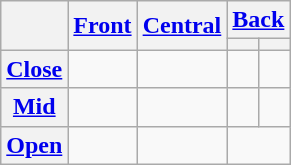<table class="wikitable" style=text-align:center>
<tr>
<th rowspan="2"></th>
<th rowspan="2"><a href='#'>Front</a></th>
<th rowspan="2"><a href='#'>Central</a></th>
<th colspan="2"><a href='#'>Back</a></th>
</tr>
<tr>
<th></th>
<th></th>
</tr>
<tr>
<th><a href='#'>Close</a></th>
<td></td>
<td></td>
<td></td>
<td></td>
</tr>
<tr>
<th><a href='#'>Mid</a></th>
<td></td>
<td></td>
<td></td>
<td></td>
</tr>
<tr>
<th><a href='#'>Open</a></th>
<td></td>
<td></td>
<td colspan="2"></td>
</tr>
</table>
